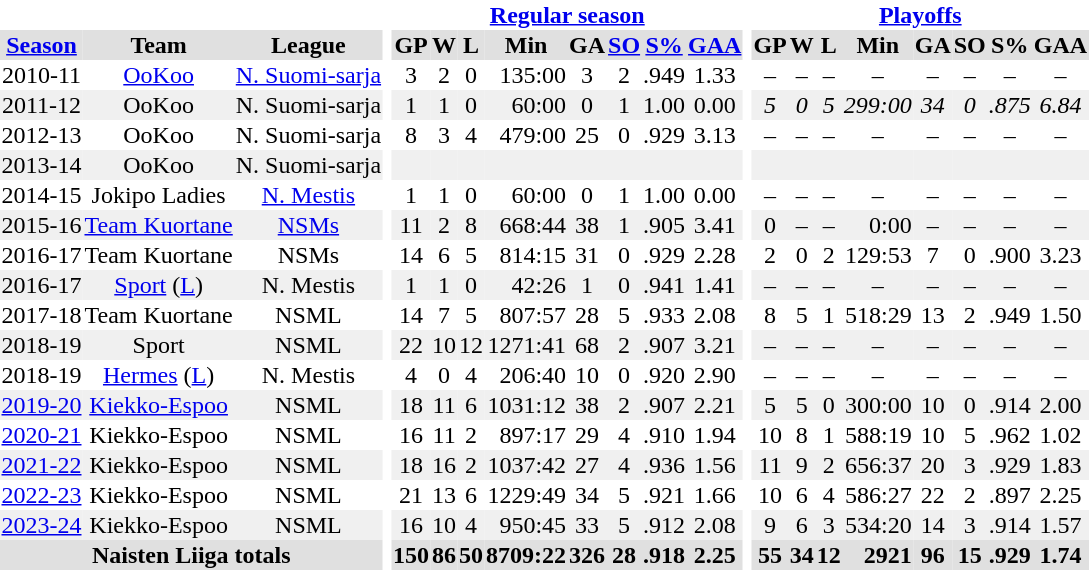<table border="0" cellpadding="1" cellspacing="0" width="" style="text-align:center">
<tr>
<th colspan="3" bgcolor="#ffffff"> </th>
<th rowspan="99" bgcolor="#ffffff"> </th>
<th colspan="8"><a href='#'>Regular season</a></th>
<th rowspan="99" bgcolor="#ffffff"> </th>
<th colspan="8"><a href='#'>Playoffs</a></th>
</tr>
<tr bgcolor="#e0e0e0">
<th><a href='#'>Season</a></th>
<th>Team</th>
<th>League</th>
<th>GP</th>
<th>W</th>
<th>L</th>
<th>Min</th>
<th>GA</th>
<th><a href='#'>SO</a></th>
<th><a href='#'>S%</a></th>
<th><a href='#'>GAA</a></th>
<th>GP</th>
<th>W</th>
<th>L</th>
<th>Min</th>
<th>GA</th>
<th>SO</th>
<th>S%</th>
<th>GAA</th>
</tr>
<tr>
<td>2010-11</td>
<td><a href='#'>OoKoo</a></td>
<td><a href='#'>N. Suomi-sarja</a></td>
<td>3</td>
<td>2</td>
<td>0</td>
<td align=right>135:00</td>
<td>3</td>
<td>2</td>
<td>.949</td>
<td>1.33</td>
<td>–</td>
<td>–</td>
<td>–</td>
<td>–</td>
<td>–</td>
<td>–</td>
<td>–</td>
<td>–</td>
</tr>
<tr bgcolor="#f0f0f0">
<td>2011-12</td>
<td>OoKoo</td>
<td>N. Suomi-sarja</td>
<td>1</td>
<td>1</td>
<td>0</td>
<td align=right>60:00</td>
<td>0</td>
<td>1</td>
<td>1.00</td>
<td>0.00</td>
<td><em>5</em></td>
<td><em>0</em></td>
<td><em>5</em></td>
<td align="right"><em>299:00</em></td>
<td><em>34</em></td>
<td><em>0</em></td>
<td><em>.875</em></td>
<td><em>6.84</em></td>
</tr>
<tr>
<td>2012-13</td>
<td>OoKoo</td>
<td>N. Suomi-sarja</td>
<td>8</td>
<td>3</td>
<td>4</td>
<td align=right>479:00</td>
<td>25</td>
<td>0</td>
<td>.929</td>
<td>3.13</td>
<td>–</td>
<td>–</td>
<td>–</td>
<td>–</td>
<td>–</td>
<td>–</td>
<td>–</td>
<td>–</td>
</tr>
<tr bgcolor="#f0f0f0">
<td>2013-14</td>
<td>OoKoo</td>
<td>N. Suomi-sarja</td>
<td></td>
<td></td>
<td></td>
<td align=right></td>
<td></td>
<td></td>
<td></td>
<td></td>
<td></td>
<td></td>
<td></td>
<td align=right></td>
<td></td>
<td></td>
<td></td>
<td></td>
</tr>
<tr>
<td>2014-15</td>
<td>Jokipo Ladies</td>
<td><a href='#'>N. Mestis</a></td>
<td>1</td>
<td>1</td>
<td>0</td>
<td align=right>60:00</td>
<td>0</td>
<td>1</td>
<td>1.00</td>
<td>0.00</td>
<td>–</td>
<td>–</td>
<td>–</td>
<td>–</td>
<td>–</td>
<td>–</td>
<td>–</td>
<td>–</td>
</tr>
<tr bgcolor="#f0f0f0">
<td>2015-16</td>
<td><a href='#'>Team Kuortane</a></td>
<td><a href='#'>NSMs</a></td>
<td>11</td>
<td>2</td>
<td>8</td>
<td align=right>668:44</td>
<td>38</td>
<td>1</td>
<td>.905</td>
<td>3.41</td>
<td>0</td>
<td>–</td>
<td>–</td>
<td align=right>0:00</td>
<td>–</td>
<td>–</td>
<td>–</td>
<td>–</td>
</tr>
<tr>
<td>2016-17</td>
<td>Team Kuortane</td>
<td>NSMs</td>
<td>14</td>
<td>6</td>
<td>5</td>
<td align=right>814:15</td>
<td>31</td>
<td>0</td>
<td>.929</td>
<td>2.28</td>
<td>2</td>
<td>0</td>
<td>2</td>
<td align="right">129:53</td>
<td>7</td>
<td>0</td>
<td>.900</td>
<td>3.23</td>
</tr>
<tr bgcolor="#f0f0f0">
<td>2016-17</td>
<td><a href='#'>Sport</a> (<a href='#'>L</a>)</td>
<td>N. Mestis</td>
<td>1</td>
<td>1</td>
<td>0</td>
<td align=right>42:26</td>
<td>1</td>
<td>0</td>
<td>.941</td>
<td>1.41</td>
<td>–</td>
<td>–</td>
<td>–</td>
<td>–</td>
<td>–</td>
<td>–</td>
<td>–</td>
<td>–</td>
</tr>
<tr>
<td>2017-18</td>
<td>Team Kuortane</td>
<td>NSML</td>
<td>14</td>
<td>7</td>
<td>5</td>
<td align=right>807:57</td>
<td>28</td>
<td>5</td>
<td>.933</td>
<td>2.08</td>
<td>8</td>
<td>5</td>
<td>1</td>
<td align="right">518:29</td>
<td>13</td>
<td>2</td>
<td>.949</td>
<td>1.50</td>
</tr>
<tr bgcolor="#f0f0f0">
<td>2018-19</td>
<td>Sport</td>
<td>NSML</td>
<td>22</td>
<td>10</td>
<td>12</td>
<td align=right>1271:41</td>
<td>68</td>
<td>2</td>
<td>.907</td>
<td>3.21</td>
<td>–</td>
<td>–</td>
<td>–</td>
<td>–</td>
<td>–</td>
<td>–</td>
<td>–</td>
<td>–</td>
</tr>
<tr>
<td>2018-19</td>
<td><a href='#'>Hermes</a> (<a href='#'>L</a>)</td>
<td>N. Mestis</td>
<td>4</td>
<td>0</td>
<td>4</td>
<td align=right>206:40</td>
<td>10</td>
<td>0</td>
<td>.920</td>
<td>2.90</td>
<td>–</td>
<td>–</td>
<td>–</td>
<td>–</td>
<td>–</td>
<td>–</td>
<td>–</td>
<td>–</td>
</tr>
<tr bgcolor="#f0f0f0">
<td><a href='#'>2019-20</a></td>
<td><a href='#'>Kiekko-Espoo</a></td>
<td>NSML</td>
<td>18</td>
<td>11</td>
<td>6</td>
<td align=right>1031:12</td>
<td>38</td>
<td>2</td>
<td>.907</td>
<td>2.21</td>
<td>5</td>
<td>5</td>
<td>0</td>
<td align="right">300:00</td>
<td>10</td>
<td>0</td>
<td>.914</td>
<td>2.00</td>
</tr>
<tr>
<td><a href='#'>2020-21</a></td>
<td>Kiekko-Espoo</td>
<td>NSML</td>
<td>16</td>
<td>11</td>
<td>2</td>
<td align=right>897:17</td>
<td>29</td>
<td>4</td>
<td>.910</td>
<td>1.94</td>
<td>10</td>
<td>8</td>
<td>1</td>
<td align="right">588:19</td>
<td>10</td>
<td>5</td>
<td>.962</td>
<td>1.02</td>
</tr>
<tr bgcolor="#f0f0f0">
<td><a href='#'>2021-22</a></td>
<td>Kiekko-Espoo</td>
<td>NSML</td>
<td>18</td>
<td>16</td>
<td>2</td>
<td align=right>1037:42</td>
<td>27</td>
<td>4</td>
<td>.936</td>
<td>1.56</td>
<td>11</td>
<td>9</td>
<td>2</td>
<td align="right">656:37</td>
<td>20</td>
<td>3</td>
<td>.929</td>
<td>1.83</td>
</tr>
<tr>
<td><a href='#'>2022-23</a></td>
<td>Kiekko-Espoo</td>
<td>NSML</td>
<td>21</td>
<td>13</td>
<td>6</td>
<td align=right>1229:49</td>
<td>34</td>
<td>5</td>
<td>.921</td>
<td>1.66</td>
<td>10</td>
<td>6</td>
<td>4</td>
<td align="right">586:27</td>
<td>22</td>
<td>2</td>
<td>.897</td>
<td>2.25</td>
</tr>
<tr bgcolor="#f0f0f0">
<td><a href='#'>2023-24</a></td>
<td>Kiekko-Espoo</td>
<td>NSML</td>
<td>16</td>
<td>10</td>
<td>4</td>
<td align=right>950:45</td>
<td>33</td>
<td>5</td>
<td>.912</td>
<td>2.08</td>
<td>9</td>
<td>6</td>
<td>3</td>
<td align="right">534:20</td>
<td>14</td>
<td>3</td>
<td>.914</td>
<td>1.57</td>
</tr>
<tr bgcolor="#e0e0e0">
<th colspan="3">Naisten Liiga totals</th>
<th>150</th>
<th>86</th>
<th>50</th>
<th align="right">8709:22</th>
<th>326</th>
<th>28</th>
<th>.918</th>
<th>2.25</th>
<th>55</th>
<th>34</th>
<th>12</th>
<th align="right">2921</th>
<th>96</th>
<th>15</th>
<th>.929</th>
<th>1.74</th>
</tr>
</table>
